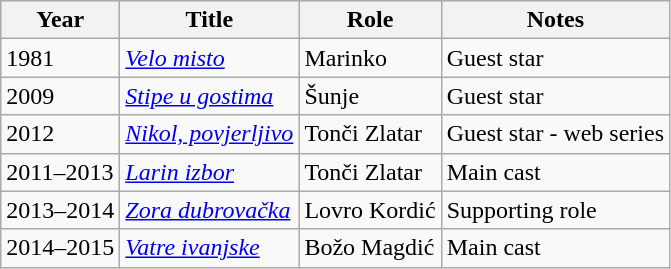<table class="wikitable sortable">
<tr>
<th>Year</th>
<th>Title</th>
<th>Role</th>
<th class="unsortable">Notes</th>
</tr>
<tr>
<td>1981</td>
<td><em><a href='#'>Velo misto</a></em></td>
<td>Marinko</td>
<td>Guest star</td>
</tr>
<tr>
<td>2009</td>
<td><em><a href='#'>Stipe u gostima</a></em></td>
<td>Šunje</td>
<td>Guest star</td>
</tr>
<tr>
<td>2012</td>
<td><em><a href='#'>Nikol, povjerljivo</a></em></td>
<td>Tonči Zlatar</td>
<td>Guest star - web series</td>
</tr>
<tr>
<td>2011–2013</td>
<td><em><a href='#'>Larin izbor</a></em></td>
<td>Tonči Zlatar</td>
<td>Main cast</td>
</tr>
<tr>
<td>2013–2014</td>
<td><em><a href='#'>Zora dubrovačka</a></em></td>
<td>Lovro Kordić</td>
<td>Supporting role</td>
</tr>
<tr>
<td>2014–2015</td>
<td><em><a href='#'>Vatre ivanjske</a></em></td>
<td>Božo Magdić</td>
<td>Main cast</td>
</tr>
</table>
